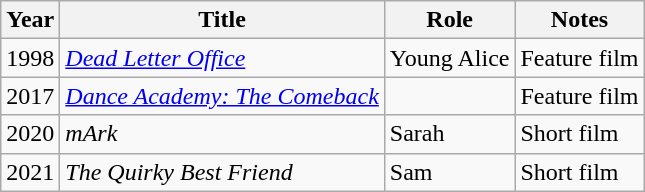<table class="wikitable">
<tr>
<th>Year</th>
<th>Title</th>
<th>Role</th>
<th>Notes</th>
</tr>
<tr>
<td>1998</td>
<td><em><a href='#'>Dead Letter Office</a></em></td>
<td>Young Alice</td>
<td>Feature film</td>
</tr>
<tr>
<td>2017</td>
<td><em><a href='#'>Dance Academy: The Comeback</a></em></td>
<td></td>
<td>Feature film</td>
</tr>
<tr>
<td>2020</td>
<td><em>mArk</em></td>
<td>Sarah</td>
<td>Short film</td>
</tr>
<tr>
<td>2021</td>
<td><em>The Quirky Best Friend</em></td>
<td>Sam</td>
<td>Short film</td>
</tr>
</table>
